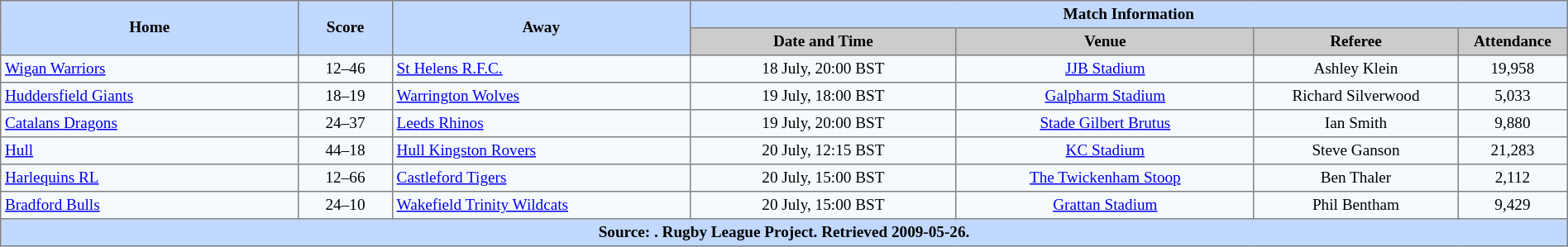<table border="1" cellpadding="3" cellspacing="0" style="border-collapse:collapse; font-size:80%; text-align:center; width:100%;">
<tr style="background:#c1d8ff;">
<th rowspan="2" style="width:19%;">Home</th>
<th rowspan="2" style="width:6%;">Score</th>
<th rowspan="2" style="width:19%;">Away</th>
<th colspan=6>Match Information</th>
</tr>
<tr style="background:#ccc;">
<th width=17%>Date and Time</th>
<th width=19%>Venue</th>
<th width=13%>Referee</th>
<th width=7%>Attendance</th>
</tr>
<tr style="background:#f5faff;">
<td align=left> <a href='#'>Wigan Warriors</a></td>
<td>12–46</td>
<td align=left> <a href='#'>St Helens R.F.C.</a></td>
<td>18 July, 20:00 BST</td>
<td><a href='#'>JJB Stadium</a></td>
<td>Ashley Klein</td>
<td>19,958</td>
</tr>
<tr style="background:#f5faff;">
<td align=left> <a href='#'>Huddersfield Giants</a></td>
<td>18–19</td>
<td align=left> <a href='#'>Warrington Wolves</a></td>
<td>19 July, 18:00 BST</td>
<td><a href='#'>Galpharm Stadium</a></td>
<td>Richard Silverwood</td>
<td>5,033</td>
</tr>
<tr style="background:#f5faff;">
<td align=left> <a href='#'>Catalans Dragons</a></td>
<td>24–37</td>
<td align=left> <a href='#'>Leeds Rhinos</a></td>
<td>19 July, 20:00 BST</td>
<td><a href='#'>Stade Gilbert Brutus</a></td>
<td>Ian Smith</td>
<td>9,880</td>
</tr>
<tr style="background:#f5faff;">
<td align=left> <a href='#'>Hull</a></td>
<td>44–18</td>
<td align=left> <a href='#'>Hull Kingston Rovers</a></td>
<td>20 July, 12:15 BST</td>
<td><a href='#'>KC Stadium</a></td>
<td>Steve Ganson</td>
<td>21,283</td>
</tr>
<tr style="background:#f5faff;">
<td align=left> <a href='#'>Harlequins RL</a></td>
<td>12–66</td>
<td align=left> <a href='#'>Castleford Tigers</a></td>
<td>20 July, 15:00 BST</td>
<td><a href='#'>The Twickenham Stoop</a></td>
<td>Ben Thaler</td>
<td>2,112</td>
</tr>
<tr style="background:#f5faff;">
<td align=left> <a href='#'>Bradford Bulls</a></td>
<td>24–10</td>
<td align=left> <a href='#'>Wakefield Trinity Wildcats</a></td>
<td>20 July, 15:00 BST</td>
<td><a href='#'>Grattan Stadium</a></td>
<td>Phil Bentham</td>
<td>9,429</td>
</tr>
<tr style="background:#c1d8ff;">
<th colspan=10>Source: . Rugby League Project. Retrieved 2009-05-26.</th>
</tr>
</table>
